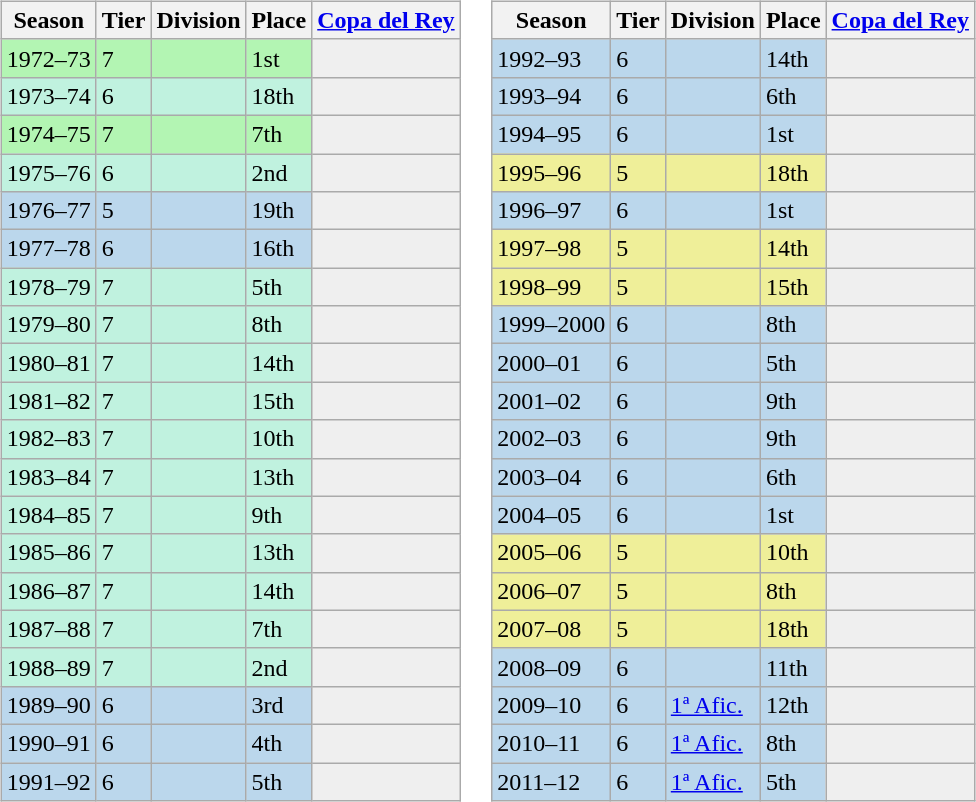<table>
<tr>
<td valign=top width=0%><br><table class=wikitable>
<tr>
<th>Season</th>
<th>Tier</th>
<th>Division</th>
<th>Place</th>
<th><a href='#'>Copa del Rey</a></th>
</tr>
<tr>
<td style="background:#B3F5B3;">1972–73</td>
<td style="background:#B3F5B3;">7</td>
<td style="background:#B3F5B3;"></td>
<td style="background:#B3F5B3;">1st</td>
<th style="background:#EFEFEF;"></th>
</tr>
<tr>
<td style="background:#C0F2DF;">1973–74</td>
<td style="background:#C0F2DF;">6</td>
<td style="background:#C0F2DF;"></td>
<td style="background:#C0F2DF;">18th</td>
<th style="background:#EFEFEF;"></th>
</tr>
<tr>
<td style="background:#B3F5B3;">1974–75</td>
<td style="background:#B3F5B3;">7</td>
<td style="background:#B3F5B3;"></td>
<td style="background:#B3F5B3;">7th</td>
<th style="background:#EFEFEF;"></th>
</tr>
<tr>
<td style="background:#C0F2DF;">1975–76</td>
<td style="background:#C0F2DF;">6</td>
<td style="background:#C0F2DF;"></td>
<td style="background:#C0F2DF;">2nd</td>
<th style="background:#EFEFEF;"></th>
</tr>
<tr>
<td style="background:#BBD7EC;">1976–77</td>
<td style="background:#BBD7EC;">5</td>
<td style="background:#BBD7EC;"></td>
<td style="background:#BBD7EC;">19th</td>
<th style="background:#EFEFEF;"></th>
</tr>
<tr>
<td style="background:#BBD7EC;">1977–78</td>
<td style="background:#BBD7EC;">6</td>
<td style="background:#BBD7EC;"></td>
<td style="background:#BBD7EC;">16th</td>
<th style="background:#EFEFEF;"></th>
</tr>
<tr>
<td style="background:#C0F2DF;">1978–79</td>
<td style="background:#C0F2DF;">7</td>
<td style="background:#C0F2DF;"></td>
<td style="background:#C0F2DF;">5th</td>
<th style="background:#EFEFEF;"></th>
</tr>
<tr>
<td style="background:#C0F2DF;">1979–80</td>
<td style="background:#C0F2DF;">7</td>
<td style="background:#C0F2DF;"></td>
<td style="background:#C0F2DF;">8th</td>
<th style="background:#EFEFEF;"></th>
</tr>
<tr>
<td style="background:#C0F2DF;">1980–81</td>
<td style="background:#C0F2DF;">7</td>
<td style="background:#C0F2DF;"></td>
<td style="background:#C0F2DF;">14th</td>
<th style="background:#EFEFEF;"></th>
</tr>
<tr>
<td style="background:#C0F2DF;">1981–82</td>
<td style="background:#C0F2DF;">7</td>
<td style="background:#C0F2DF;"></td>
<td style="background:#C0F2DF;">15th</td>
<th style="background:#EFEFEF;"></th>
</tr>
<tr>
<td style="background:#C0F2DF;">1982–83</td>
<td style="background:#C0F2DF;">7</td>
<td style="background:#C0F2DF;"></td>
<td style="background:#C0F2DF;">10th</td>
<th style="background:#EFEFEF;"></th>
</tr>
<tr>
<td style="background:#C0F2DF;">1983–84</td>
<td style="background:#C0F2DF;">7</td>
<td style="background:#C0F2DF;"></td>
<td style="background:#C0F2DF;">13th</td>
<th style="background:#EFEFEF;"></th>
</tr>
<tr>
<td style="background:#C0F2DF;">1984–85</td>
<td style="background:#C0F2DF;">7</td>
<td style="background:#C0F2DF;"></td>
<td style="background:#C0F2DF;">9th</td>
<th style="background:#EFEFEF;"></th>
</tr>
<tr>
<td style="background:#C0F2DF;">1985–86</td>
<td style="background:#C0F2DF;">7</td>
<td style="background:#C0F2DF;"></td>
<td style="background:#C0F2DF;">13th</td>
<th style="background:#EFEFEF;"></th>
</tr>
<tr>
<td style="background:#C0F2DF;">1986–87</td>
<td style="background:#C0F2DF;">7</td>
<td style="background:#C0F2DF;"></td>
<td style="background:#C0F2DF;">14th</td>
<th style="background:#EFEFEF;"></th>
</tr>
<tr>
<td style="background:#C0F2DF;">1987–88</td>
<td style="background:#C0F2DF;">7</td>
<td style="background:#C0F2DF;"></td>
<td style="background:#C0F2DF;">7th</td>
<th style="background:#EFEFEF;"></th>
</tr>
<tr>
<td style="background:#C0F2DF;">1988–89</td>
<td style="background:#C0F2DF;">7</td>
<td style="background:#C0F2DF;"></td>
<td style="background:#C0F2DF;">2nd</td>
<th style="background:#EFEFEF;"></th>
</tr>
<tr>
<td style="background:#BBD7EC;">1989–90</td>
<td style="background:#BBD7EC;">6</td>
<td style="background:#BBD7EC;"></td>
<td style="background:#BBD7EC;">3rd</td>
<th style="background:#EFEFEF;"></th>
</tr>
<tr>
<td style="background:#BBD7EC;">1990–91</td>
<td style="background:#BBD7EC;">6</td>
<td style="background:#BBD7EC;"></td>
<td style="background:#BBD7EC;">4th</td>
<th style="background:#EFEFEF;"></th>
</tr>
<tr>
<td style="background:#BBD7EC;">1991–92</td>
<td style="background:#BBD7EC;">6</td>
<td style="background:#BBD7EC;"></td>
<td style="background:#BBD7EC;">5th</td>
<th style="background:#EFEFEF;"></th>
</tr>
</table>
</td>
<td valign="top" width=0%><br><table class="wikitable">
<tr style="background:#f0f6fa;">
<th>Season</th>
<th>Tier</th>
<th>Division</th>
<th>Place</th>
<th><a href='#'>Copa del Rey</a></th>
</tr>
<tr>
<td style="background:#BBD7EC;">1992–93</td>
<td style="background:#BBD7EC;">6</td>
<td style="background:#BBD7EC;"></td>
<td style="background:#BBD7EC;">14th</td>
<th style="background:#EFEFEF;"></th>
</tr>
<tr>
<td style="background:#BBD7EC;">1993–94</td>
<td style="background:#BBD7EC;">6</td>
<td style="background:#BBD7EC;"></td>
<td style="background:#BBD7EC;">6th</td>
<th style="background:#EFEFEF;"></th>
</tr>
<tr>
<td style="background:#BBD7EC;">1994–95</td>
<td style="background:#BBD7EC;">6</td>
<td style="background:#BBD7EC;"></td>
<td style="background:#BBD7EC;">1st</td>
<th style="background:#EFEFEF;"></th>
</tr>
<tr>
<td style="background:#EFEF99;">1995–96</td>
<td style="background:#EFEF99;">5</td>
<td style="background:#EFEF99;"></td>
<td style="background:#EFEF99;">18th</td>
<th style="background:#EFEFEF;"></th>
</tr>
<tr>
<td style="background:#BBD7EC;">1996–97</td>
<td style="background:#BBD7EC;">6</td>
<td style="background:#BBD7EC;"></td>
<td style="background:#BBD7EC;">1st</td>
<th style="background:#EFEFEF;"></th>
</tr>
<tr>
<td style="background:#EFEF99;">1997–98</td>
<td style="background:#EFEF99;">5</td>
<td style="background:#EFEF99;"></td>
<td style="background:#EFEF99;">14th</td>
<th style="background:#EFEFEF;"></th>
</tr>
<tr>
<td style="background:#EFEF99;">1998–99</td>
<td style="background:#EFEF99;">5</td>
<td style="background:#EFEF99;"></td>
<td style="background:#EFEF99;">15th</td>
<th style="background:#EFEFEF;"></th>
</tr>
<tr>
<td style="background:#BBD7EC;">1999–2000</td>
<td style="background:#BBD7EC;">6</td>
<td style="background:#BBD7EC;"></td>
<td style="background:#BBD7EC;">8th</td>
<th style="background:#EFEFEF;"></th>
</tr>
<tr>
<td style="background:#BBD7EC;">2000–01</td>
<td style="background:#BBD7EC;">6</td>
<td style="background:#BBD7EC;"></td>
<td style="background:#BBD7EC;">5th</td>
<th style="background:#EFEFEF;"></th>
</tr>
<tr>
<td style="background:#BBD7EC;">2001–02</td>
<td style="background:#BBD7EC;">6</td>
<td style="background:#BBD7EC;"></td>
<td style="background:#BBD7EC;">9th</td>
<th style="background:#EFEFEF;"></th>
</tr>
<tr>
<td style="background:#BBD7EC;">2002–03</td>
<td style="background:#BBD7EC;">6</td>
<td style="background:#BBD7EC;"></td>
<td style="background:#BBD7EC;">9th</td>
<th style="background:#EFEFEF;"></th>
</tr>
<tr>
<td style="background:#BBD7EC;">2003–04</td>
<td style="background:#BBD7EC;">6</td>
<td style="background:#BBD7EC;"></td>
<td style="background:#BBD7EC;">6th</td>
<th style="background:#EFEFEF;"></th>
</tr>
<tr>
<td style="background:#BBD7EC;">2004–05</td>
<td style="background:#BBD7EC;">6</td>
<td style="background:#BBD7EC;"></td>
<td style="background:#BBD7EC;">1st</td>
<th style="background:#EFEFEF;"></th>
</tr>
<tr>
<td style="background:#EFEF99;">2005–06</td>
<td style="background:#EFEF99;">5</td>
<td style="background:#EFEF99;"></td>
<td style="background:#EFEF99;">10th</td>
<th style="background:#EFEFEF;"></th>
</tr>
<tr>
<td style="background:#EFEF99;">2006–07</td>
<td style="background:#EFEF99;">5</td>
<td style="background:#EFEF99;"></td>
<td style="background:#EFEF99;">8th</td>
<th style="background:#EFEFEF;"></th>
</tr>
<tr>
<td style="background:#EFEF99;">2007–08</td>
<td style="background:#EFEF99;">5</td>
<td style="background:#EFEF99;"></td>
<td style="background:#EFEF99;">18th</td>
<th style="background:#EFEFEF;"></th>
</tr>
<tr>
<td style="background:#BBD7EC;">2008–09</td>
<td style="background:#BBD7EC;">6</td>
<td style="background:#BBD7EC;"></td>
<td style="background:#BBD7EC;">11th</td>
<th style="background:#EFEFEF;"></th>
</tr>
<tr>
<td style="background:#BBD7EC;">2009–10</td>
<td style="background:#BBD7EC;">6</td>
<td style="background:#BBD7EC;"><a href='#'>1ª Afic.</a></td>
<td style="background:#BBD7EC;">12th</td>
<th style="background:#EFEFEF;"></th>
</tr>
<tr>
<td style="background:#BBD7EC;">2010–11</td>
<td style="background:#BBD7EC;">6</td>
<td style="background:#BBD7EC;"><a href='#'>1ª Afic.</a></td>
<td style="background:#BBD7EC;">8th</td>
<th style="background:#EFEFEF;"></th>
</tr>
<tr>
<td style="background:#BBD7EC;">2011–12</td>
<td style="background:#BBD7EC;">6</td>
<td style="background:#BBD7EC;"><a href='#'>1ª Afic.</a></td>
<td style="background:#BBD7EC;">5th</td>
<th style="background:#EFEFEF;"></th>
</tr>
</table>
</td>
</tr>
</table>
